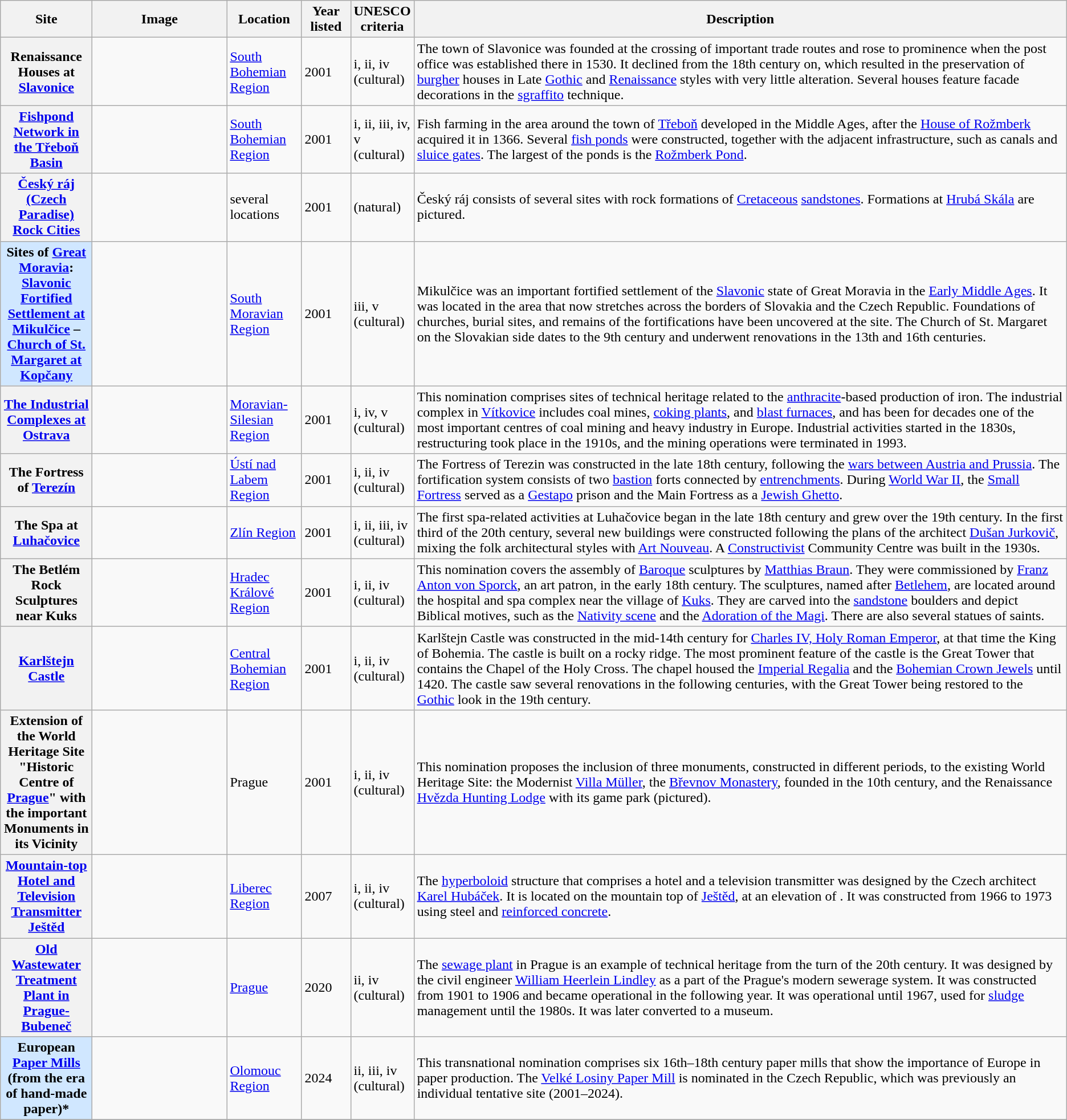<table class="wikitable sortable plainrowheaders">
<tr>
<th style="width:100px;" scope="col">Site</th>
<th class="unsortable"  style="width:150px;" scope="col">Image</th>
<th style="width:80px;" scope="col">Location</th>
<th style="width:50px;" scope="col">Year listed</th>
<th style="width:60px;" scope="col">UNESCO criteria</th>
<th scope="col" class="unsortable">Description</th>
</tr>
<tr>
<th scope="row">Renaissance Houses at <a href='#'>Slavonice</a></th>
<td></td>
<td><a href='#'>South Bohemian Region</a></td>
<td>2001</td>
<td>i, ii, iv (cultural)</td>
<td>The town of Slavonice was founded at the crossing of important trade routes and rose to prominence when the post office was established there in 1530. It declined from the 18th century on, which resulted in the preservation of <a href='#'>burgher</a> houses in Late <a href='#'>Gothic</a> and <a href='#'>Renaissance</a> styles with very little alteration. Several houses feature facade decorations in the <a href='#'>sgraffito</a> technique.</td>
</tr>
<tr>
<th scope="row"><a href='#'>Fishpond Network in the Třeboň Basin</a></th>
<td></td>
<td><a href='#'>South Bohemian Region</a></td>
<td>2001</td>
<td>i, ii, iii, iv, v (cultural)</td>
<td>Fish farming in the area around the town of <a href='#'>Třeboň</a> developed in the Middle Ages, after the <a href='#'>House of Rožmberk</a> acquired it in 1366. Several <a href='#'>fish ponds</a> were constructed, together with the adjacent infrastructure, such as canals and <a href='#'>sluice gates</a>. The largest of the ponds is the <a href='#'>Rožmberk Pond</a>.</td>
</tr>
<tr>
<th scope="row"><a href='#'>Český ráj (Czech Paradise) Rock Cities</a></th>
<td></td>
<td>several locations</td>
<td>2001</td>
<td>(natural)</td>
<td>Český ráj consists of several sites with rock formations of <a href='#'>Cretaceous</a> <a href='#'>sandstones</a>. Formations at <a href='#'>Hrubá Skála</a> are pictured.</td>
</tr>
<tr>
<th scope="row" style="background:#D0E7FF;">Sites of <a href='#'>Great Moravia</a>: <a href='#'>Slavonic Fortified Settlement at Mikulčice</a> – <a href='#'>Church of St. Margaret at Kopčany</a></th>
<td></td>
<td><a href='#'>South Moravian Region</a></td>
<td>2001</td>
<td>iii, v (cultural)</td>
<td>Mikulčice was an important fortified settlement of the <a href='#'>Slavonic</a> state of Great Moravia in the <a href='#'>Early Middle Ages</a>. It was located in the area that now stretches across the borders of Slovakia and the Czech Republic. Foundations of churches, burial sites, and remains of the fortifications have been uncovered at the site. The Church of St. Margaret on the Slovakian side dates to the 9th century and underwent renovations in the 13th and 16th centuries.</td>
</tr>
<tr>
<th scope="row"><a href='#'>The Industrial Complexes at Ostrava</a></th>
<td></td>
<td><a href='#'>Moravian-Silesian Region</a></td>
<td>2001</td>
<td>i, iv, v (cultural)</td>
<td>This nomination comprises sites of technical heritage related to the <a href='#'>anthracite</a>-based production of iron. The industrial complex in <a href='#'>Vítkovice</a> includes coal mines, <a href='#'>coking plants</a>, and <a href='#'>blast furnaces</a>, and has been for decades one of the most important centres of coal mining and heavy industry in Europe. Industrial activities started in the 1830s, restructuring took place in the 1910s, and the mining operations were terminated in 1993.</td>
</tr>
<tr>
<th scope="row">The Fortress of <a href='#'>Terezín</a></th>
<td></td>
<td><a href='#'>Ústí nad Labem Region</a></td>
<td>2001</td>
<td>i, ii, iv (cultural)</td>
<td>The Fortress of Terezin was constructed in the late 18th century, following the <a href='#'>wars between Austria and Prussia</a>. The fortification system consists of two <a href='#'>bastion</a> forts connected by <a href='#'>entrenchments</a>. During <a href='#'>World War II</a>, the <a href='#'>Small Fortress</a> served as a <a href='#'>Gestapo</a> prison and the Main Fortress as a <a href='#'>Jewish Ghetto</a>.</td>
</tr>
<tr>
<th scope="row">The Spa at <a href='#'>Luhačovice</a></th>
<td></td>
<td><a href='#'>Zlín Region</a></td>
<td>2001</td>
<td>i, ii, iii, iv (cultural)</td>
<td>The first spa-related activities at Luhačovice began in the late 18th century and grew over the 19th century. In the first third of the 20th century, several new buildings were constructed following the plans of the architect <a href='#'>Dušan Jurkovič</a>, mixing the folk architectural styles with <a href='#'>Art Nouveau</a>. A <a href='#'>Constructivist</a> Community Centre was built in the 1930s.</td>
</tr>
<tr>
<th scope="row">The Betlém Rock Sculptures near Kuks</th>
<td></td>
<td><a href='#'>Hradec Králové Region</a></td>
<td>2001</td>
<td>i, ii, iv (cultural)</td>
<td>This nomination covers the assembly of <a href='#'>Baroque</a> sculptures by <a href='#'>Matthias Braun</a>. They were commissioned by <a href='#'>Franz Anton von Sporck</a>, an art patron, in the early 18th century. The sculptures, named after <a href='#'>Betlehem</a>, are located around the hospital and spa complex near the village of <a href='#'>Kuks</a>. They are carved into the <a href='#'>sandstone</a> boulders and depict Biblical motives, such as the <a href='#'>Nativity scene</a> and the <a href='#'>Adoration of the Magi</a>. There are also several statues of saints.</td>
</tr>
<tr>
<th scope="row"><a href='#'>Karlštejn Castle</a></th>
<td></td>
<td><a href='#'>Central Bohemian Region</a></td>
<td>2001</td>
<td>i, ii, iv (cultural)</td>
<td>Karlštejn Castle was constructed in the mid-14th century for <a href='#'>Charles IV, Holy Roman Emperor</a>, at that time the King of Bohemia. The castle is built on a rocky ridge. The most prominent feature of the castle is the Great Tower that contains the Chapel of the Holy Cross. The chapel housed the <a href='#'>Imperial Regalia</a> and the <a href='#'>Bohemian Crown Jewels</a> until 1420. The castle saw several renovations in the following centuries, with the Great Tower being restored to the <a href='#'>Gothic</a> look in the 19th century.</td>
</tr>
<tr>
<th scope="row">Extension of the World Heritage Site "Historic Centre of <a href='#'>Prague</a>" with the important Monuments in its Vicinity</th>
<td></td>
<td>Prague</td>
<td>2001</td>
<td>i, ii, iv (cultural)</td>
<td>This nomination proposes the inclusion of three monuments, constructed in different periods, to the existing World Heritage Site: the Modernist <a href='#'>Villa Müller</a>, the <a href='#'>Břevnov Monastery</a>, founded in the 10th century, and the Renaissance <a href='#'>Hvězda Hunting Lodge</a> with its game park (pictured).</td>
</tr>
<tr>
<th scope="row"><a href='#'>Mountain-top Hotel and Television Transmitter Ještěd</a></th>
<td></td>
<td><a href='#'>Liberec Region</a></td>
<td>2007</td>
<td>i, ii, iv (cultural)</td>
<td>The <a href='#'>hyperboloid</a> structure that comprises a hotel and a television transmitter was designed by the Czech architect <a href='#'>Karel Hubáček</a>. It is located on the mountain top of <a href='#'>Ještěd</a>, at an elevation of . It was constructed from 1966 to 1973 using steel and <a href='#'>reinforced concrete</a>.</td>
</tr>
<tr>
<th scope="row"><a href='#'>Old Wastewater Treatment Plant in Prague-Bubeneč</a></th>
<td></td>
<td><a href='#'>Prague</a></td>
<td>2020</td>
<td>ii, iv (cultural)</td>
<td>The <a href='#'>sewage plant</a> in Prague is an example of technical heritage from the turn of the 20th century. It was designed by the civil engineer <a href='#'>William Heerlein Lindley</a> as a part of the Prague's modern sewerage system. It was constructed from 1901 to 1906 and became operational in the following year. It was operational until 1967, used for <a href='#'>sludge</a> management until the 1980s. It was later converted to a museum.</td>
</tr>
<tr>
<th scope="row" style="background:#D0E7FF;">European <a href='#'>Paper Mills</a> (from the era of hand-made paper)*</th>
<td></td>
<td><a href='#'>Olomouc Region</a></td>
<td>2024</td>
<td>ii, iii, iv (cultural)</td>
<td>This transnational nomination comprises six 16th–18th century paper mills that show the importance of Europe in paper production. The <a href='#'>Velké Losiny Paper Mill</a> is nominated in the Czech Republic, which was previously an individual tentative site (2001–2024).</td>
</tr>
<tr>
</tr>
</table>
